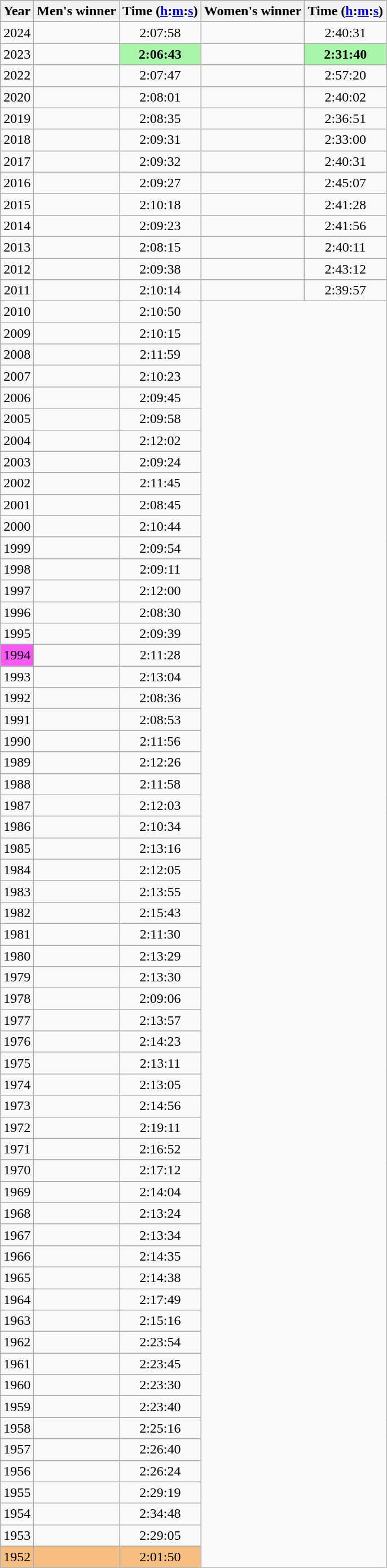<table class="wikitable sortable" style="text-align:center">
<tr>
<th>Year</th>
<th>Men's winner</th>
<th>Time (<a href='#'>h</a>:<a href='#'>m</a>:<a href='#'>s</a>)</th>
<th>Women's winner</th>
<th>Time (<a href='#'>h</a>:<a href='#'>m</a>:<a href='#'>s</a>)</th>
</tr>
<tr>
<td>2024</td>
<td align=left></td>
<td>2:07:58</td>
<td align=left></td>
<td>2:40:31</td>
</tr>
<tr>
<td>2023</td>
<td align=left></td>
<td bgcolor=#A9F5A9><strong>2:06:43</strong></td>
<td align=left></td>
<td bgcolor=#A9F5A9><strong>2:31:40</strong></td>
</tr>
<tr>
<td>2022</td>
<td align=left></td>
<td>2:07:47</td>
<td align=left></td>
<td>2:57:20</td>
</tr>
<tr>
<td>2020</td>
<td align=left></td>
<td>2:08:01</td>
<td align=left></td>
<td>2:40:02</td>
</tr>
<tr>
<td>2019</td>
<td align=left></td>
<td>2:08:35</td>
<td align=left></td>
<td>2:36:51</td>
</tr>
<tr>
<td>2018</td>
<td align=left></td>
<td>2:09:31</td>
<td align=left></td>
<td>2:33:00</td>
</tr>
<tr>
<td>2017</td>
<td align=left></td>
<td>2:09:32</td>
<td align=left></td>
<td>2:40:31</td>
</tr>
<tr>
<td>2016</td>
<td align=left></td>
<td>2:09:27</td>
<td align=left></td>
<td>2:45:07</td>
</tr>
<tr>
<td>2015</td>
<td align=left></td>
<td>2:10:18</td>
<td align=left></td>
<td>2:41:28</td>
</tr>
<tr>
<td>2014</td>
<td align=left></td>
<td>2:09:23</td>
<td align=left></td>
<td>2:41:56</td>
</tr>
<tr>
<td>2013</td>
<td align=left></td>
<td>2:08:15</td>
<td align=left></td>
<td>2:40:11</td>
</tr>
<tr>
<td>2012</td>
<td align=left></td>
<td>2:09:38</td>
<td align=left></td>
<td>2:43:12</td>
</tr>
<tr>
<td>2011</td>
<td align=left></td>
<td>2:10:14</td>
<td align=left></td>
<td>2:39:57</td>
</tr>
<tr>
<td>2010</td>
<td align=left></td>
<td>2:10:50</td>
</tr>
<tr>
<td>2009</td>
<td align=left></td>
<td>2:10:15</td>
</tr>
<tr>
<td>2008</td>
<td align=left></td>
<td>2:11:59</td>
</tr>
<tr>
<td>2007</td>
<td align=left></td>
<td>2:10:23</td>
</tr>
<tr>
<td>2006</td>
<td align=left></td>
<td>2:09:45</td>
</tr>
<tr>
<td>2005</td>
<td align=left></td>
<td>2:09:58</td>
</tr>
<tr>
<td>2004</td>
<td align=left></td>
<td>2:12:02</td>
</tr>
<tr>
<td>2003</td>
<td align=left></td>
<td>2:09:24</td>
</tr>
<tr>
<td>2002</td>
<td align=left></td>
<td>2:11:45</td>
</tr>
<tr>
<td>2001</td>
<td align=left></td>
<td>2:08:45</td>
</tr>
<tr>
<td>2000</td>
<td align=left></td>
<td>2:10:44</td>
</tr>
<tr>
<td>1999</td>
<td align=left></td>
<td>2:09:54</td>
</tr>
<tr>
<td>1998</td>
<td align=left></td>
<td>2:09:11</td>
</tr>
<tr>
<td>1997</td>
<td align=left></td>
<td>2:12:00</td>
</tr>
<tr>
<td>1996</td>
<td align=left></td>
<td>2:08:30</td>
</tr>
<tr>
<td>1995</td>
<td align=left></td>
<td>2:09:39</td>
</tr>
<tr>
<td bgcolor=#FA58F4>1994</td>
<td align=left></td>
<td>2:11:28</td>
</tr>
<tr>
<td>1993</td>
<td align=left></td>
<td>2:13:04</td>
</tr>
<tr>
<td>1992</td>
<td align=left></td>
<td>2:08:36</td>
</tr>
<tr>
<td>1991</td>
<td align=left></td>
<td>2:08:53</td>
</tr>
<tr>
<td>1990</td>
<td align=left></td>
<td>2:11:56</td>
</tr>
<tr>
<td>1989</td>
<td align=left></td>
<td>2:12:26</td>
</tr>
<tr>
<td>1988</td>
<td align=left></td>
<td>2:11:58</td>
</tr>
<tr>
<td>1987</td>
<td align=left></td>
<td>2:12:03</td>
</tr>
<tr>
<td>1986</td>
<td align=left></td>
<td>2:10:34</td>
</tr>
<tr>
<td>1985</td>
<td align=left></td>
<td>2:13:16</td>
</tr>
<tr>
<td>1984</td>
<td align=left></td>
<td>2:12:05</td>
</tr>
<tr>
<td>1983</td>
<td align=left></td>
<td>2:13:55</td>
</tr>
<tr>
<td>1982</td>
<td align=left></td>
<td>2:15:43</td>
</tr>
<tr>
<td>1981</td>
<td align=left></td>
<td>2:11:30</td>
</tr>
<tr>
<td>1980</td>
<td align=left></td>
<td>2:13:29</td>
</tr>
<tr>
<td>1979</td>
<td align=left></td>
<td>2:13:30</td>
</tr>
<tr>
<td>1978</td>
<td align=left></td>
<td>2:09:06</td>
</tr>
<tr>
<td>1977</td>
<td align=left></td>
<td>2:13:57</td>
</tr>
<tr>
<td>1976</td>
<td align=left></td>
<td>2:14:23</td>
</tr>
<tr>
<td>1975</td>
<td align=left></td>
<td>2:13:11</td>
</tr>
<tr>
<td>1974</td>
<td align=left></td>
<td>2:13:05</td>
</tr>
<tr>
<td>1973</td>
<td align=left></td>
<td>2:14:56</td>
</tr>
<tr>
<td>1972</td>
<td align=left></td>
<td>2:19:11</td>
</tr>
<tr>
<td>1971</td>
<td align=left></td>
<td>2:16:52</td>
</tr>
<tr>
<td>1970</td>
<td align=left></td>
<td>2:17:12</td>
</tr>
<tr>
<td>1969</td>
<td align=left></td>
<td>2:14:04</td>
</tr>
<tr>
<td>1968</td>
<td align=left></td>
<td>2:13:24</td>
</tr>
<tr>
<td>1967</td>
<td align=left></td>
<td>2:13:34</td>
</tr>
<tr>
<td>1966</td>
<td align=left></td>
<td>2:14:35</td>
</tr>
<tr>
<td>1965</td>
<td align=left></td>
<td>2:14:38</td>
</tr>
<tr>
<td>1964</td>
<td align=left></td>
<td>2:17:49</td>
</tr>
<tr>
<td>1963</td>
<td align=left></td>
<td>2:15:16</td>
</tr>
<tr>
<td>1962</td>
<td align=left></td>
<td>2:23:54</td>
</tr>
<tr>
<td>1961</td>
<td align=left></td>
<td>2:23:45</td>
</tr>
<tr>
<td>1960</td>
<td align=left></td>
<td>2:23:30</td>
</tr>
<tr>
<td>1959</td>
<td align=left></td>
<td>2:23:40</td>
</tr>
<tr>
<td>1958</td>
<td align=left></td>
<td>2:25:16</td>
</tr>
<tr>
<td>1957</td>
<td align=left></td>
<td>2:26:40</td>
</tr>
<tr>
<td>1956</td>
<td align=left></td>
<td>2:26:24</td>
</tr>
<tr>
<td>1955</td>
<td align=left></td>
<td>2:29:19</td>
</tr>
<tr>
<td>1954</td>
<td align=left></td>
<td>2:34:48</td>
</tr>
<tr>
<td>1953</td>
<td align=left></td>
<td>2:29:05</td>
</tr>
<tr bgcolor=#F7BE81>
<td>1952</td>
<td align=left></td>
<td>2:01:50</td>
</tr>
</table>
